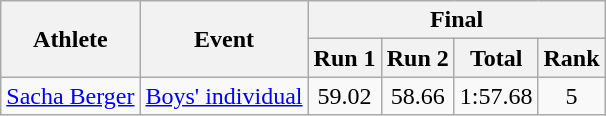<table class="wikitable">
<tr>
<th rowspan="2">Athlete</th>
<th rowspan="2">Event</th>
<th colspan="4">Final</th>
</tr>
<tr>
<th>Run 1</th>
<th>Run 2</th>
<th>Total</th>
<th>Rank</th>
</tr>
<tr>
<td><a href='#'>Sacha Berger</a></td>
<td><a href='#'>Boys' individual</a></td>
<td align="center">59.02</td>
<td align="center">58.66</td>
<td align="center">1:57.68</td>
<td align="center">5</td>
</tr>
</table>
